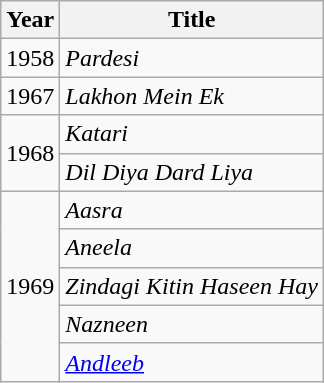<table class="wikitable sortable">
<tr>
<th>Year</th>
<th>Title</th>
</tr>
<tr>
<td>1958</td>
<td><em>Pardesi</em></td>
</tr>
<tr>
<td>1967</td>
<td><em>Lakhon Mein Ek</em></td>
</tr>
<tr>
<td rowspan = "2">1968</td>
<td><em>Katari</em></td>
</tr>
<tr>
<td><em>Dil Diya Dard Liya</em></td>
</tr>
<tr>
<td rowspan = "5">1969</td>
<td><em>Aasra</em></td>
</tr>
<tr>
<td><em>Aneela</em></td>
</tr>
<tr>
<td><em>Zindagi Kitin Haseen Hay</em></td>
</tr>
<tr>
<td><em>Nazneen</em></td>
</tr>
<tr>
<td><em><a href='#'>Andleeb</a></em></td>
</tr>
</table>
